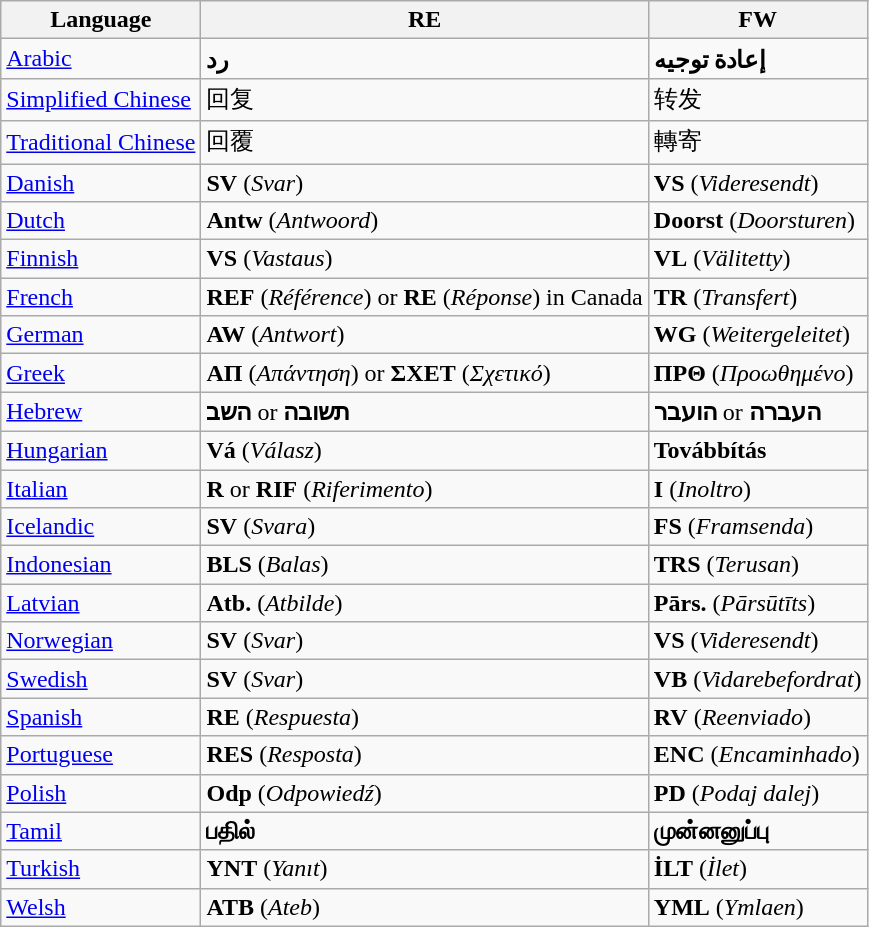<table class="wikitable" border="1">
<tr>
<th>Language</th>
<th>RE</th>
<th>FW</th>
</tr>
<tr>
<td><a href='#'>Arabic</a></td>
<td><strong>رد</strong></td>
<td><strong>إعادة توجيه</strong></td>
</tr>
<tr>
<td><a href='#'>Simplified Chinese</a></td>
<td>回复</td>
<td>转发</td>
</tr>
<tr>
<td><a href='#'>Traditional Chinese</a></td>
<td>回覆</td>
<td>轉寄</td>
</tr>
<tr>
<td><a href='#'>Danish</a></td>
<td><strong>SV</strong> (<em>Svar</em>)</td>
<td><strong>VS</strong> (<em>Videresendt</em>)</td>
</tr>
<tr>
<td><a href='#'>Dutch</a></td>
<td><strong>Antw</strong> (<em>Antwoord</em>)</td>
<td><strong>Doorst</strong> (<em>Doorsturen</em>)</td>
</tr>
<tr>
<td><a href='#'>Finnish</a></td>
<td><strong>VS</strong> (<em>Vastaus</em>)</td>
<td><strong>VL</strong> (<em>Välitetty</em>)</td>
</tr>
<tr>
<td><a href='#'>French</a></td>
<td><strong>REF</strong> (<em>Référence</em>) or <strong>RE</strong> (<em>Réponse</em>) in Canada</td>
<td><strong>TR</strong> (<em>Transfert</em>)</td>
</tr>
<tr>
<td><a href='#'>German</a></td>
<td><strong>AW</strong> (<em>Antwort</em>)</td>
<td><strong>WG</strong> (<em>Weitergeleitet</em>)</td>
</tr>
<tr>
<td><a href='#'>Greek</a></td>
<td><strong>ΑΠ</strong> (<em>Απάντηση</em>) or <strong>ΣΧΕΤ</strong> (<em>Σχετικό</em>)</td>
<td><strong>ΠΡΘ</strong> (<em>Προωθημένο</em>)</td>
</tr>
<tr>
<td><a href='#'>Hebrew</a></td>
<td><strong>השב</strong> or <strong>תשובה</strong></td>
<td><strong>הועבר</strong> or <strong>העברה</strong></td>
</tr>
<tr>
<td><a href='#'>Hungarian</a></td>
<td><strong>Vá</strong> (<em>Válasz</em>)</td>
<td><strong>Továbbítás</strong></td>
</tr>
<tr>
<td><a href='#'>Italian</a></td>
<td><strong>R</strong> or <strong>RIF</strong> (<em>Riferimento</em>)</td>
<td><strong>I</strong> (<em>Inoltro</em>)</td>
</tr>
<tr>
<td><a href='#'>Icelandic</a></td>
<td><strong>SV</strong> (<em>Svara</em>)</td>
<td><strong>FS</strong> (<em>Framsenda</em>)</td>
</tr>
<tr>
<td><a href='#'>Indonesian</a></td>
<td><strong>BLS</strong> (<em>Balas</em>)</td>
<td><strong>TRS</strong> (<em>Terusan</em>)</td>
</tr>
<tr>
<td><a href='#'>Latvian</a></td>
<td><strong>Atb.</strong> (<em>Atbilde</em>)</td>
<td><strong>Pārs.</strong> (<em>Pārsūtīts</em>)</td>
</tr>
<tr>
<td><a href='#'>Norwegian</a></td>
<td><strong>SV</strong> (<em>Svar</em>)</td>
<td><strong>VS</strong> (<em>Videresendt</em>)</td>
</tr>
<tr>
<td><a href='#'>Swedish</a></td>
<td><strong>SV</strong> (<em>Svar</em>)</td>
<td><strong>VB</strong> (<em>Vidarebefordrat</em>)</td>
</tr>
<tr>
<td><a href='#'>Spanish</a></td>
<td><strong>RE</strong> (<em>Respuesta</em>)</td>
<td><strong>RV</strong> (<em>Reenviado</em>)</td>
</tr>
<tr>
<td><a href='#'>Portuguese</a></td>
<td><strong>RES</strong> (<em>Resposta</em>)</td>
<td><strong>ENC</strong> (<em>Encaminhado</em>)</td>
</tr>
<tr>
<td><a href='#'>Polish</a></td>
<td><strong>Odp</strong> (<em>Odpowiedź</em>)</td>
<td><strong>PD</strong> (<em>Podaj dalej</em>)</td>
</tr>
<tr>
<td><a href='#'>Tamil</a></td>
<td><strong>பதில்</strong></td>
<td><strong>முன்னனுப்பு</strong></td>
</tr>
<tr>
<td><a href='#'>Turkish</a></td>
<td><strong>YNT</strong> (<em>Yanıt</em>)</td>
<td><strong>İLT</strong> (<em>İlet</em>)</td>
</tr>
<tr>
<td><a href='#'>Welsh</a></td>
<td><strong>ATB</strong> (<em>Ateb</em>)</td>
<td><strong>YML</strong> (<em>Ymlaen</em>)</td>
</tr>
</table>
